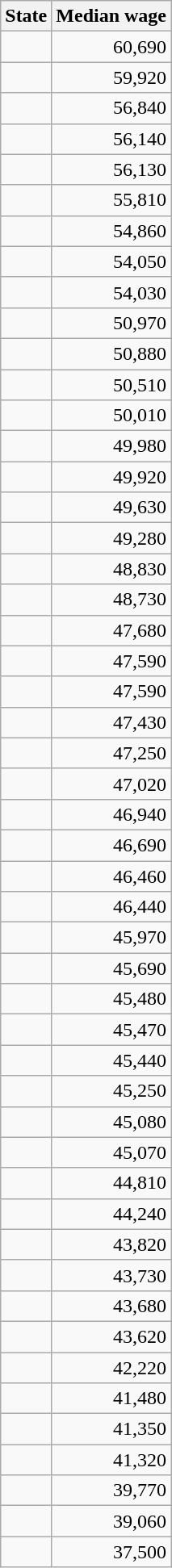<table class="wikitable sortable sticky-table-head mw-datatable static-row-numbers" style=text-align:right;>
<tr>
<th>State</th>
<th>Median wage</th>
</tr>
<tr>
<td></td>
<td>60,690</td>
</tr>
<tr>
<td></td>
<td>59,920</td>
</tr>
<tr>
<td></td>
<td>56,840</td>
</tr>
<tr>
<td></td>
<td>56,140</td>
</tr>
<tr>
<td></td>
<td>56,130</td>
</tr>
<tr>
<td></td>
<td>55,810</td>
</tr>
<tr>
<td></td>
<td>54,860</td>
</tr>
<tr>
<td></td>
<td>54,050</td>
</tr>
<tr>
<td></td>
<td>54,030</td>
</tr>
<tr>
<td></td>
<td>50,970</td>
</tr>
<tr>
<td></td>
<td>50,880</td>
</tr>
<tr>
<td></td>
<td>50,510</td>
</tr>
<tr>
<td></td>
<td>50,010</td>
</tr>
<tr>
<td></td>
<td>49,980</td>
</tr>
<tr>
<td></td>
<td>49,920</td>
</tr>
<tr>
<td></td>
<td>49,630</td>
</tr>
<tr>
<td></td>
<td>49,280</td>
</tr>
<tr>
<td></td>
<td>48,830</td>
</tr>
<tr>
<td></td>
<td>48,730</td>
</tr>
<tr>
<td></td>
<td>47,680</td>
</tr>
<tr>
<td></td>
<td>47,590</td>
</tr>
<tr>
<td></td>
<td>47,590</td>
</tr>
<tr>
<td></td>
<td>47,430</td>
</tr>
<tr>
<td></td>
<td>47,250</td>
</tr>
<tr>
<td></td>
<td>47,020</td>
</tr>
<tr>
<td></td>
<td>46,940</td>
</tr>
<tr>
<td></td>
<td>46,690</td>
</tr>
<tr>
<td></td>
<td>46,460</td>
</tr>
<tr>
<td></td>
<td>46,440</td>
</tr>
<tr>
<td></td>
<td>45,970</td>
</tr>
<tr>
<td></td>
<td>45,690</td>
</tr>
<tr>
<td></td>
<td>45,480</td>
</tr>
<tr>
<td></td>
<td>45,470</td>
</tr>
<tr>
<td></td>
<td>45,440</td>
</tr>
<tr>
<td></td>
<td>45,250</td>
</tr>
<tr>
<td></td>
<td>45,080</td>
</tr>
<tr>
<td></td>
<td>45,070</td>
</tr>
<tr>
<td></td>
<td>44,810</td>
</tr>
<tr>
<td></td>
<td>44,240</td>
</tr>
<tr>
<td></td>
<td>43,820</td>
</tr>
<tr>
<td></td>
<td>43,730</td>
</tr>
<tr>
<td></td>
<td>43,680</td>
</tr>
<tr>
<td></td>
<td>43,620</td>
</tr>
<tr>
<td></td>
<td>42,220</td>
</tr>
<tr>
<td></td>
<td>41,480</td>
</tr>
<tr>
<td></td>
<td>41,350</td>
</tr>
<tr>
<td></td>
<td>41,320</td>
</tr>
<tr>
<td></td>
<td>39,770</td>
</tr>
<tr>
<td></td>
<td>39,060</td>
</tr>
<tr>
<td></td>
<td>37,500</td>
</tr>
</table>
